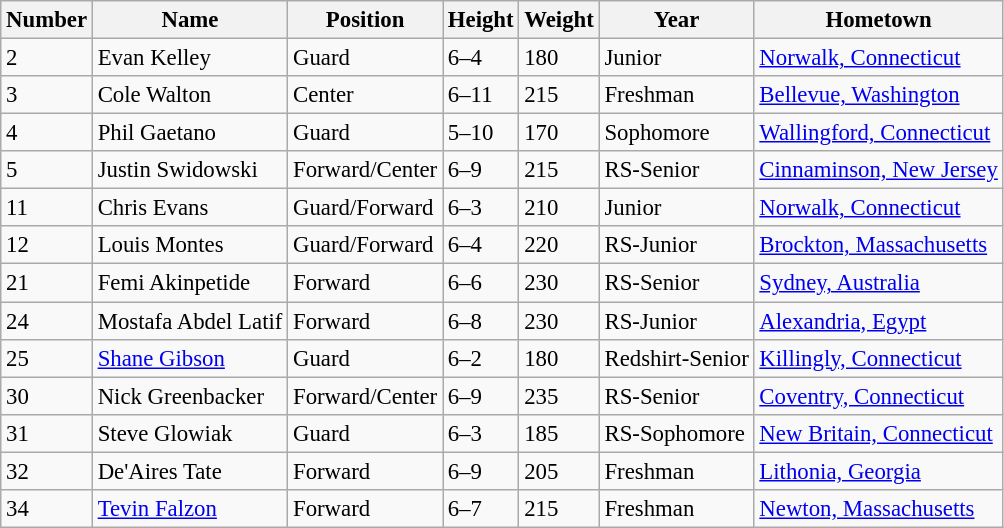<table class="wikitable" style="font-size: 95%;">
<tr>
<th>Number</th>
<th>Name</th>
<th>Position</th>
<th>Height</th>
<th>Weight</th>
<th>Year</th>
<th>Hometown</th>
</tr>
<tr>
<td>2</td>
<td>Evan Kelley</td>
<td>Guard</td>
<td>6–4</td>
<td>180</td>
<td>Junior</td>
<td><a href='#'>Norwalk, Connecticut</a></td>
</tr>
<tr>
<td>3</td>
<td>Cole Walton</td>
<td>Center</td>
<td>6–11</td>
<td>215</td>
<td>Freshman</td>
<td><a href='#'>Bellevue, Washington</a></td>
</tr>
<tr>
<td>4</td>
<td>Phil Gaetano</td>
<td>Guard</td>
<td>5–10</td>
<td>170</td>
<td>Sophomore</td>
<td><a href='#'>Wallingford, Connecticut</a></td>
</tr>
<tr>
<td>5</td>
<td>Justin Swidowski</td>
<td>Forward/Center</td>
<td>6–9</td>
<td>215</td>
<td>RS-Senior</td>
<td><a href='#'>Cinnaminson, New Jersey</a></td>
</tr>
<tr>
<td>11</td>
<td>Chris Evans</td>
<td>Guard/Forward</td>
<td>6–3</td>
<td>210</td>
<td>Junior</td>
<td><a href='#'>Norwalk, Connecticut</a></td>
</tr>
<tr>
<td>12</td>
<td>Louis Montes</td>
<td>Guard/Forward</td>
<td>6–4</td>
<td>220</td>
<td>RS-Junior</td>
<td><a href='#'>Brockton, Massachusetts</a></td>
</tr>
<tr>
<td>21</td>
<td>Femi Akinpetide</td>
<td>Forward</td>
<td>6–6</td>
<td>230</td>
<td>RS-Senior</td>
<td><a href='#'>Sydney, Australia</a></td>
</tr>
<tr>
<td>24</td>
<td>Mostafa Abdel Latif</td>
<td>Forward</td>
<td>6–8</td>
<td>230</td>
<td>RS-Junior</td>
<td><a href='#'>Alexandria, Egypt</a></td>
</tr>
<tr>
<td>25</td>
<td><a href='#'>Shane Gibson</a></td>
<td>Guard</td>
<td>6–2</td>
<td>180</td>
<td>Redshirt-Senior</td>
<td><a href='#'>Killingly, Connecticut</a></td>
</tr>
<tr>
<td>30</td>
<td>Nick Greenbacker</td>
<td>Forward/Center</td>
<td>6–9</td>
<td>235</td>
<td>RS-Senior</td>
<td><a href='#'>Coventry, Connecticut</a></td>
</tr>
<tr>
<td>31</td>
<td>Steve Glowiak</td>
<td>Guard</td>
<td>6–3</td>
<td>185</td>
<td>RS-Sophomore</td>
<td><a href='#'>New Britain, Connecticut</a></td>
</tr>
<tr>
<td>32</td>
<td>De'Aires Tate</td>
<td>Forward</td>
<td>6–9</td>
<td>205</td>
<td>Freshman</td>
<td><a href='#'>Lithonia, Georgia</a></td>
</tr>
<tr>
<td>34</td>
<td><a href='#'>Tevin Falzon</a></td>
<td>Forward</td>
<td>6–7</td>
<td>215</td>
<td>Freshman</td>
<td><a href='#'>Newton, Massachusetts</a></td>
</tr>
</table>
